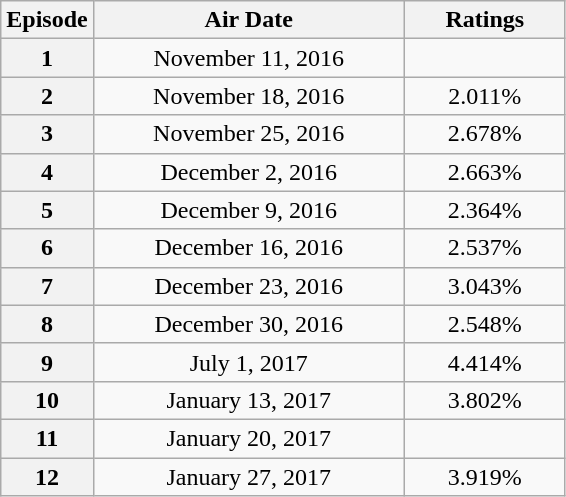<table class="wikitable" style="text-align:center">
<tr>
<th width="50">Episode</th>
<th width="200">Air Date</th>
<th width="100">Ratings</th>
</tr>
<tr>
<th>1</th>
<td>November 11, 2016</td>
<td></td>
</tr>
<tr>
<th>2</th>
<td>November 18, 2016</td>
<td>2.011%</td>
</tr>
<tr>
<th>3</th>
<td>November 25, 2016</td>
<td>2.678%</td>
</tr>
<tr>
<th>4</th>
<td>December 2, 2016</td>
<td>2.663%</td>
</tr>
<tr>
<th>5</th>
<td>December 9, 2016</td>
<td>2.364%</td>
</tr>
<tr>
<th>6</th>
<td>December 16, 2016</td>
<td>2.537%</td>
</tr>
<tr>
<th>7</th>
<td>December 23, 2016</td>
<td>3.043%</td>
</tr>
<tr>
<th>8</th>
<td>December 30, 2016</td>
<td>2.548%</td>
</tr>
<tr>
<th>9</th>
<td>July 1, 2017</td>
<td>4.414%</td>
</tr>
<tr>
<th>10</th>
<td>January 13, 2017</td>
<td>3.802%</td>
</tr>
<tr>
<th>11</th>
<td>January 20, 2017</td>
<td></td>
</tr>
<tr>
<th>12</th>
<td>January 27, 2017</td>
<td>3.919%</td>
</tr>
</table>
